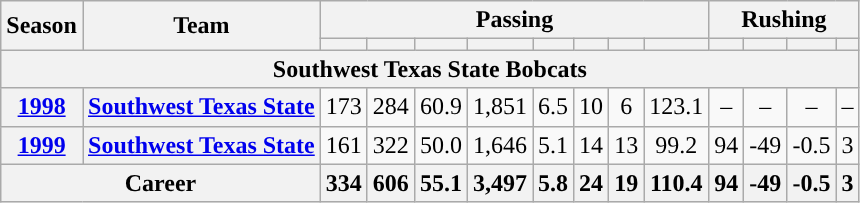<table class="wikitable sortable" style="text-align:center;">
<tr>
<th rowspan="2">Season</th>
<th rowspan="2">Team</th>
<th colspan="8">Passing</th>
<th colspan="4">Rushing</th>
</tr>
<tr>
<th></th>
<th></th>
<th></th>
<th></th>
<th></th>
<th></th>
<th></th>
<th></th>
<th></th>
<th></th>
<th></th>
<th></th>
</tr>
<tr>
<th colspan="16">Southwest Texas State Bobcats</th>
</tr>
<tr>
<th><a href='#'>1998</a></th>
<th><a href='#'>Southwest Texas State</a></th>
<td>173</td>
<td>284</td>
<td>60.9</td>
<td>1,851</td>
<td>6.5</td>
<td>10</td>
<td>6</td>
<td>123.1</td>
<td>–</td>
<td>–</td>
<td>–</td>
<td>–</td>
</tr>
<tr>
<th><a href='#'>1999</a></th>
<th><a href='#'>Southwest Texas State</a></th>
<td>161</td>
<td>322</td>
<td>50.0</td>
<td>1,646</td>
<td>5.1</td>
<td>14</td>
<td>13</td>
<td>99.2</td>
<td>94</td>
<td>-49</td>
<td>-0.5</td>
<td>3</td>
</tr>
<tr>
<th colspan="2">Career</th>
<th>334</th>
<th>606</th>
<th>55.1</th>
<th>3,497</th>
<th>5.8</th>
<th>24</th>
<th>19</th>
<th>110.4</th>
<th>94</th>
<th>-49</th>
<th>-0.5</th>
<th>3</th>
</tr>
</table>
